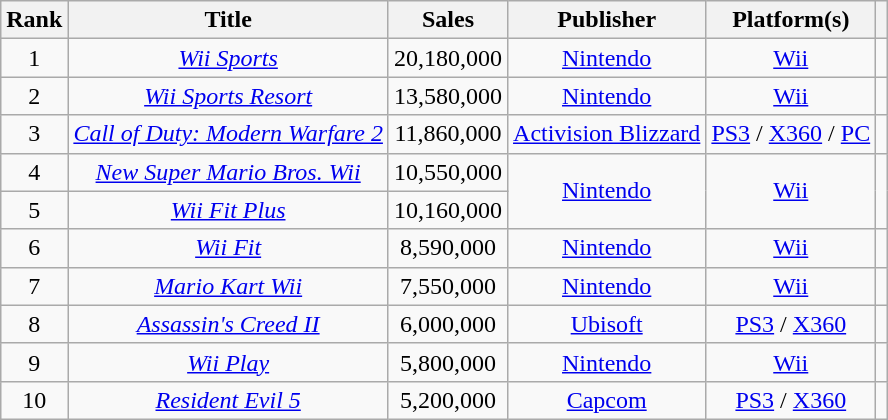<table class="wikitable sortable" style="text-align:center">
<tr>
<th>Rank</th>
<th>Title</th>
<th>Sales</th>
<th>Publisher</th>
<th>Platform(s)</th>
<th class="unsortable"></th>
</tr>
<tr>
<td>1</td>
<td><em><a href='#'>Wii Sports</a></em></td>
<td>20,180,000</td>
<td><a href='#'>Nintendo</a></td>
<td><a href='#'>Wii</a></td>
<td></td>
</tr>
<tr>
<td>2</td>
<td><em><a href='#'>Wii Sports Resort</a></em></td>
<td>13,580,000</td>
<td><a href='#'>Nintendo</a></td>
<td><a href='#'>Wii</a></td>
<td></td>
</tr>
<tr>
<td>3</td>
<td><em><a href='#'>Call of Duty: Modern Warfare 2</a></em></td>
<td>11,860,000</td>
<td><a href='#'>Activision Blizzard</a></td>
<td><a href='#'>PS3</a> / <a href='#'>X360</a> / <a href='#'>PC</a></td>
<td></td>
</tr>
<tr>
<td>4</td>
<td><em><a href='#'>New Super Mario Bros. Wii</a></em></td>
<td>10,550,000</td>
<td rowspan="2"><a href='#'>Nintendo</a></td>
<td rowspan="2"><a href='#'>Wii</a></td>
<td rowspan="2"></td>
</tr>
<tr>
<td>5</td>
<td><em><a href='#'>Wii Fit Plus</a></em></td>
<td>10,160,000</td>
</tr>
<tr>
<td>6</td>
<td><em><a href='#'>Wii Fit</a></em></td>
<td>8,590,000</td>
<td><a href='#'>Nintendo</a></td>
<td><a href='#'>Wii</a></td>
<td></td>
</tr>
<tr>
<td>7</td>
<td><em><a href='#'>Mario Kart Wii</a></em></td>
<td>7,550,000</td>
<td><a href='#'>Nintendo</a></td>
<td><a href='#'>Wii</a></td>
<td></td>
</tr>
<tr>
<td>8</td>
<td><em><a href='#'>Assassin's Creed II</a></em></td>
<td>6,000,000</td>
<td><a href='#'>Ubisoft</a></td>
<td><a href='#'>PS3</a> / <a href='#'>X360</a></td>
<td></td>
</tr>
<tr>
<td>9</td>
<td><em><a href='#'>Wii Play</a></em></td>
<td>5,800,000</td>
<td><a href='#'>Nintendo</a></td>
<td><a href='#'>Wii</a></td>
<td></td>
</tr>
<tr>
<td>10</td>
<td><em><a href='#'>Resident Evil 5</a></em></td>
<td>5,200,000</td>
<td><a href='#'>Capcom</a></td>
<td><a href='#'>PS3</a> / <a href='#'>X360</a></td>
<td></td>
</tr>
</table>
